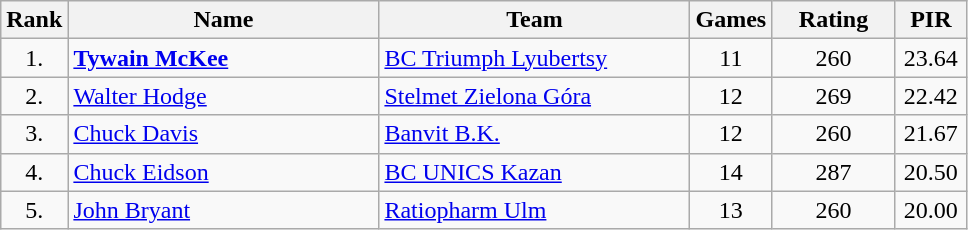<table class="wikitable" style="text-align: center;">
<tr>
<th>Rank</th>
<th width=200>Name</th>
<th width=200>Team</th>
<th>Games</th>
<th width=75>Rating</th>
<th width=40>PIR</th>
</tr>
<tr>
<td>1.</td>
<td align="left"> <strong><a href='#'>Tywain McKee</a></strong></td>
<td align="left"> <a href='#'>BC Triumph Lyubertsy</a></td>
<td>11</td>
<td>260</td>
<td>23.64</td>
</tr>
<tr>
<td>2.</td>
<td align="left"> <a href='#'>Walter Hodge</a></td>
<td align="left"> <a href='#'>Stelmet Zielona Góra</a></td>
<td>12</td>
<td>269</td>
<td>22.42</td>
</tr>
<tr>
<td>3.</td>
<td align="left"> <a href='#'>Chuck Davis</a></td>
<td align="left"> <a href='#'>Banvit B.K.</a></td>
<td>12</td>
<td>260</td>
<td>21.67</td>
</tr>
<tr>
<td>4.</td>
<td align="left"> <a href='#'>Chuck Eidson</a></td>
<td align="left"> <a href='#'>BC UNICS Kazan</a></td>
<td>14</td>
<td>287</td>
<td>20.50</td>
</tr>
<tr>
<td>5.</td>
<td align="left"> <a href='#'>John Bryant</a></td>
<td align="left"> <a href='#'>Ratiopharm Ulm</a></td>
<td>13</td>
<td>260</td>
<td>20.00</td>
</tr>
</table>
